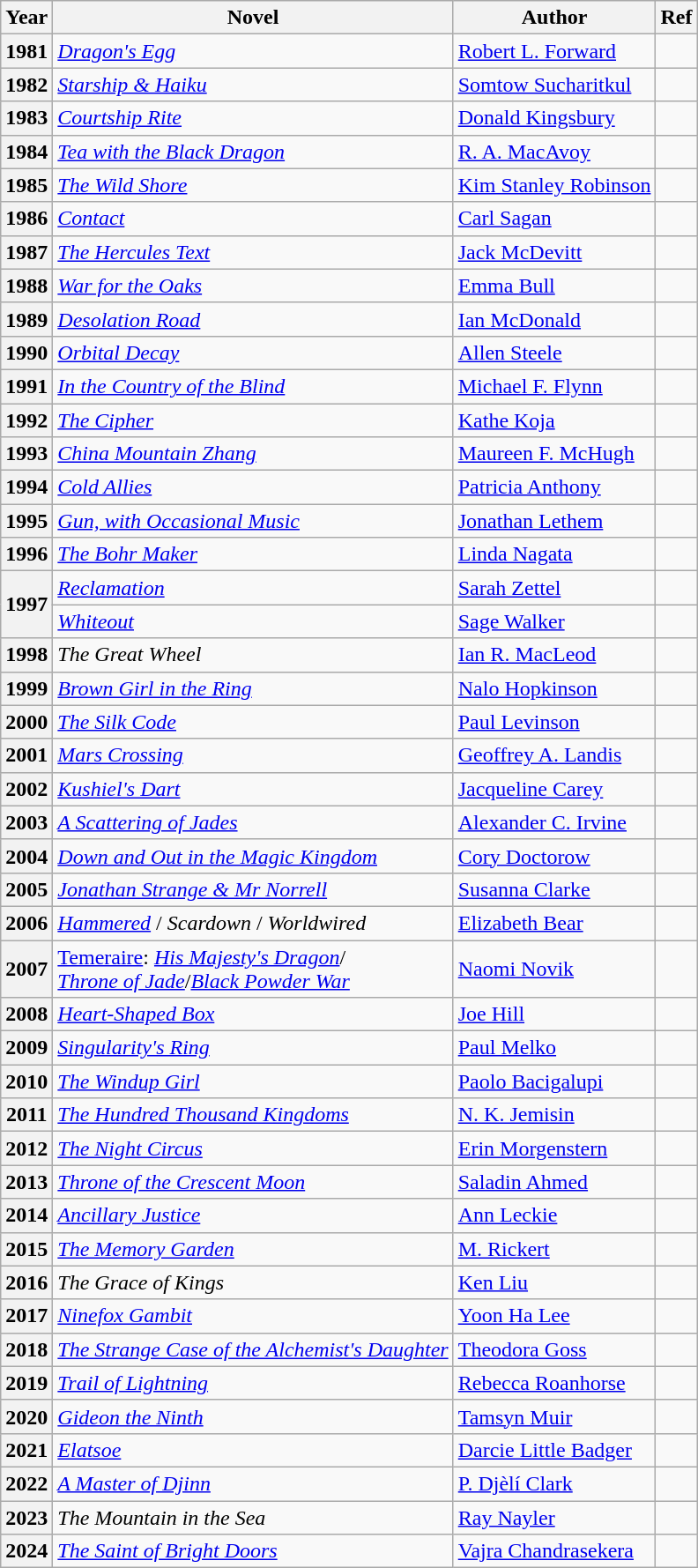<table class="wikitable sortable">
<tr>
<th>Year</th>
<th>Novel</th>
<th>Author</th>
<th>Ref</th>
</tr>
<tr>
<th>1981</th>
<td><em><a href='#'>Dragon's Egg</a></em></td>
<td><a href='#'>Robert L. Forward</a></td>
<td></td>
</tr>
<tr>
<th>1982</th>
<td><em><a href='#'>Starship & Haiku</a></em></td>
<td><a href='#'>Somtow Sucharitkul</a></td>
<td></td>
</tr>
<tr>
<th>1983</th>
<td><em><a href='#'>Courtship Rite</a></em></td>
<td><a href='#'>Donald Kingsbury</a></td>
<td></td>
</tr>
<tr>
<th>1984</th>
<td><em><a href='#'>Tea with the Black Dragon</a></em></td>
<td><a href='#'>R. A. MacAvoy</a></td>
<td></td>
</tr>
<tr>
<th>1985</th>
<td><em><a href='#'>The Wild Shore</a></em></td>
<td><a href='#'>Kim Stanley Robinson</a></td>
<td></td>
</tr>
<tr>
<th>1986</th>
<td><em><a href='#'>Contact</a></em></td>
<td><a href='#'>Carl Sagan</a></td>
<td></td>
</tr>
<tr>
<th>1987</th>
<td><em><a href='#'>The Hercules Text</a></em></td>
<td><a href='#'>Jack McDevitt</a></td>
<td></td>
</tr>
<tr>
<th>1988</th>
<td><em><a href='#'>War for the Oaks</a></em></td>
<td><a href='#'>Emma Bull</a></td>
<td></td>
</tr>
<tr>
<th>1989</th>
<td><em><a href='#'>Desolation Road</a></em></td>
<td><a href='#'>Ian McDonald</a></td>
<td></td>
</tr>
<tr>
<th>1990</th>
<td><em><a href='#'>Orbital Decay</a></em></td>
<td><a href='#'>Allen Steele</a></td>
<td></td>
</tr>
<tr>
<th>1991</th>
<td><em><a href='#'>In the Country of the Blind</a></em></td>
<td><a href='#'>Michael F. Flynn</a></td>
<td></td>
</tr>
<tr>
<th>1992</th>
<td><em><a href='#'>The Cipher</a></em></td>
<td><a href='#'>Kathe Koja</a></td>
<td></td>
</tr>
<tr>
<th>1993</th>
<td><em><a href='#'>China Mountain Zhang</a></em></td>
<td><a href='#'>Maureen F. McHugh</a></td>
<td></td>
</tr>
<tr>
<th>1994</th>
<td><em><a href='#'>Cold Allies</a></em></td>
<td><a href='#'>Patricia Anthony</a></td>
<td></td>
</tr>
<tr>
<th>1995</th>
<td><em><a href='#'>Gun, with Occasional Music</a></em></td>
<td><a href='#'>Jonathan Lethem</a></td>
<td></td>
</tr>
<tr>
<th>1996</th>
<td><em><a href='#'>The Bohr Maker</a></em></td>
<td><a href='#'>Linda Nagata</a></td>
<td></td>
</tr>
<tr>
<th rowspan="2">1997</th>
<td><em><a href='#'>Reclamation</a></em></td>
<td><a href='#'>Sarah Zettel</a></td>
<td></td>
</tr>
<tr>
<td><em><a href='#'>Whiteout</a></em></td>
<td><a href='#'>Sage Walker</a></td>
<td></td>
</tr>
<tr>
<th>1998</th>
<td><em>The Great Wheel</em></td>
<td><a href='#'>Ian R. MacLeod</a></td>
<td></td>
</tr>
<tr>
<th>1999</th>
<td><em><a href='#'>Brown Girl in the Ring</a></em></td>
<td><a href='#'>Nalo Hopkinson</a></td>
<td></td>
</tr>
<tr>
<th>2000</th>
<td><em><a href='#'>The Silk Code</a></em></td>
<td><a href='#'>Paul Levinson</a></td>
<td></td>
</tr>
<tr>
<th>2001</th>
<td><em><a href='#'>Mars Crossing</a></em></td>
<td><a href='#'>Geoffrey A. Landis</a></td>
<td></td>
</tr>
<tr>
<th>2002</th>
<td><em><a href='#'>Kushiel's Dart</a></em></td>
<td><a href='#'>Jacqueline Carey</a></td>
<td></td>
</tr>
<tr>
<th>2003</th>
<td><em><a href='#'>A Scattering of Jades</a></em></td>
<td><a href='#'>Alexander C. Irvine</a></td>
<td></td>
</tr>
<tr>
<th>2004</th>
<td><em><a href='#'>Down and Out in the Magic Kingdom</a></em></td>
<td><a href='#'>Cory Doctorow</a></td>
<td></td>
</tr>
<tr>
<th>2005</th>
<td><em><a href='#'>Jonathan Strange & Mr Norrell</a></em></td>
<td><a href='#'>Susanna Clarke</a></td>
<td></td>
</tr>
<tr>
<th>2006</th>
<td><em><a href='#'>Hammered</a></em> / <em>Scardown</em> / <em>Worldwired</em></td>
<td><a href='#'>Elizabeth Bear</a></td>
<td></td>
</tr>
<tr>
<th>2007</th>
<td><a href='#'>Temeraire</a>: <em><a href='#'>His Majesty's Dragon</a></em>/<br><em><a href='#'>Throne of Jade</a></em>/<em><a href='#'>Black Powder War</a></em></td>
<td><a href='#'>Naomi Novik</a></td>
<td></td>
</tr>
<tr>
<th>2008</th>
<td><em><a href='#'>Heart-Shaped Box</a></em></td>
<td><a href='#'>Joe Hill</a></td>
<td></td>
</tr>
<tr>
<th>2009</th>
<td><em><a href='#'>Singularity's Ring</a></em></td>
<td><a href='#'>Paul Melko</a></td>
<td></td>
</tr>
<tr>
<th>2010</th>
<td><em><a href='#'>The Windup Girl</a></em></td>
<td><a href='#'>Paolo Bacigalupi</a></td>
<td></td>
</tr>
<tr>
<th>2011</th>
<td><em><a href='#'>The Hundred Thousand Kingdoms</a></em></td>
<td><a href='#'>N. K. Jemisin</a></td>
<td></td>
</tr>
<tr>
<th>2012</th>
<td><em><a href='#'>The Night Circus</a></em></td>
<td><a href='#'>Erin Morgenstern</a></td>
<td></td>
</tr>
<tr>
<th>2013</th>
<td><em><a href='#'>Throne of the Crescent Moon</a></em></td>
<td><a href='#'>Saladin Ahmed</a></td>
<td></td>
</tr>
<tr>
<th>2014</th>
<td><em><a href='#'>Ancillary Justice</a></em></td>
<td><a href='#'>Ann Leckie</a></td>
<td></td>
</tr>
<tr>
<th>2015</th>
<td><em><a href='#'>The Memory Garden</a></em></td>
<td><a href='#'>M. Rickert</a></td>
<td></td>
</tr>
<tr>
<th>2016</th>
<td><em>The Grace of Kings</em></td>
<td><a href='#'>Ken Liu</a></td>
<td></td>
</tr>
<tr>
<th>2017</th>
<td><em><a href='#'>Ninefox Gambit</a></em></td>
<td><a href='#'>Yoon Ha Lee</a></td>
<td></td>
</tr>
<tr>
<th>2018</th>
<td><em><a href='#'>The Strange Case of the Alchemist's Daughter</a></em></td>
<td><a href='#'>Theodora Goss</a></td>
<td></td>
</tr>
<tr>
<th>2019</th>
<td><em><a href='#'>Trail of Lightning</a></em></td>
<td><a href='#'>Rebecca Roanhorse</a></td>
<td></td>
</tr>
<tr>
<th>2020</th>
<td><em><a href='#'>Gideon the Ninth</a></em></td>
<td><a href='#'>Tamsyn Muir</a></td>
<td></td>
</tr>
<tr>
<th>2021</th>
<td><em><a href='#'>Elatsoe</a></em></td>
<td><a href='#'>Darcie Little Badger</a></td>
<td></td>
</tr>
<tr>
<th>2022</th>
<td><em><a href='#'>A Master of Djinn</a></em></td>
<td><a href='#'>P. Djèlí Clark</a></td>
<td></td>
</tr>
<tr>
<th>2023</th>
<td><em>The Mountain in the Sea</em></td>
<td><a href='#'>Ray Nayler</a></td>
<td></td>
</tr>
<tr>
<th>2024</th>
<td><em><a href='#'>The Saint of Bright Doors</a></em></td>
<td><a href='#'>Vajra Chandrasekera</a></td>
<td></td>
</tr>
</table>
